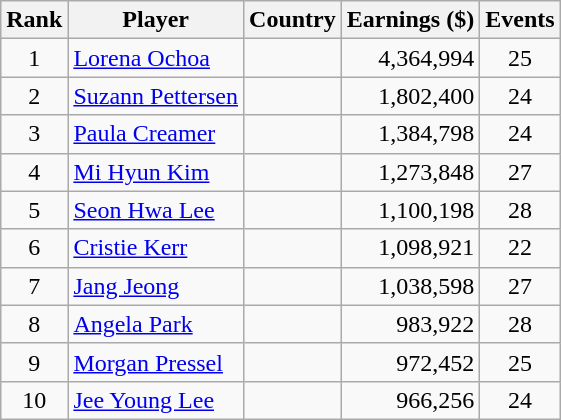<table class=wikitable style=text-align:center>
<tr>
<th>Rank</th>
<th>Player</th>
<th>Country</th>
<th>Earnings ($)</th>
<th>Events</th>
</tr>
<tr>
<td>1</td>
<td align=left><a href='#'>Lorena Ochoa</a></td>
<td align=left></td>
<td align=right>4,364,994</td>
<td>25</td>
</tr>
<tr>
<td>2</td>
<td align=left><a href='#'>Suzann Pettersen</a></td>
<td align=left></td>
<td align=right>1,802,400</td>
<td>24</td>
</tr>
<tr>
<td>3</td>
<td align=left><a href='#'>Paula Creamer</a></td>
<td align=left></td>
<td align=right>1,384,798</td>
<td>24</td>
</tr>
<tr>
<td>4</td>
<td align=left><a href='#'>Mi Hyun Kim</a></td>
<td align=left></td>
<td align=right>1,273,848</td>
<td>27</td>
</tr>
<tr>
<td>5</td>
<td align=left><a href='#'>Seon Hwa Lee</a></td>
<td align=left></td>
<td align=right>1,100,198</td>
<td>28</td>
</tr>
<tr>
<td>6</td>
<td align=left><a href='#'>Cristie Kerr</a></td>
<td align=left></td>
<td align=right>1,098,921</td>
<td>22</td>
</tr>
<tr>
<td>7</td>
<td align=left><a href='#'>Jang Jeong</a></td>
<td align=left></td>
<td align=right>1,038,598</td>
<td>27</td>
</tr>
<tr>
<td>8</td>
<td align=left><a href='#'>Angela Park</a></td>
<td align=left></td>
<td align=right>983,922</td>
<td>28</td>
</tr>
<tr>
<td>9</td>
<td align=left><a href='#'>Morgan Pressel</a></td>
<td align=left></td>
<td align=right>972,452</td>
<td>25</td>
</tr>
<tr>
<td>10</td>
<td align=left><a href='#'>Jee Young Lee</a></td>
<td align=left></td>
<td align=right>966,256</td>
<td>24</td>
</tr>
</table>
